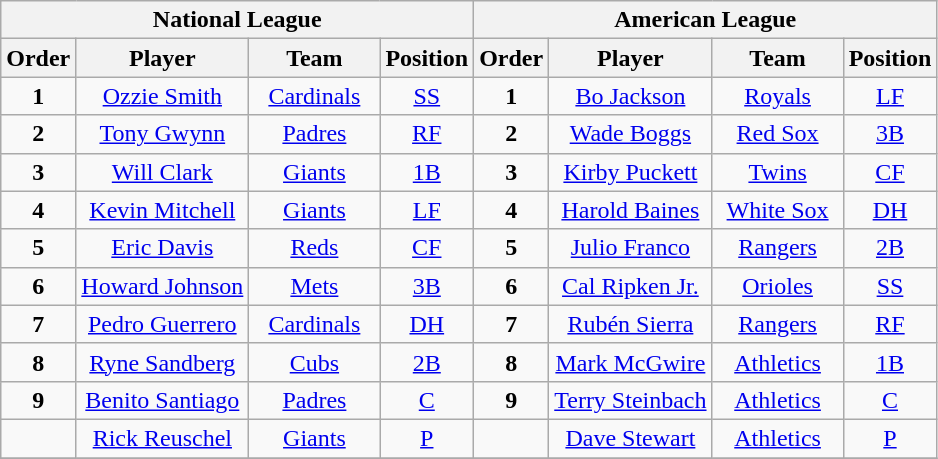<table class="wikitable" style="font-size: 100%; text-align:center;">
<tr>
<th colspan="4">National League</th>
<th colspan="4">American League</th>
</tr>
<tr>
<th>Order</th>
<th>Player</th>
<th width="80">Team</th>
<th>Position</th>
<th>Order</th>
<th>Player</th>
<th width="80">Team</th>
<th>Position</th>
</tr>
<tr>
<td><strong>1</strong></td>
<td><a href='#'>Ozzie Smith</a></td>
<td><a href='#'>Cardinals</a></td>
<td><a href='#'>SS</a></td>
<td><strong>1</strong></td>
<td><a href='#'>Bo Jackson</a></td>
<td><a href='#'>Royals</a></td>
<td><a href='#'>LF</a></td>
</tr>
<tr>
<td><strong>2</strong></td>
<td><a href='#'>Tony Gwynn</a></td>
<td><a href='#'>Padres</a></td>
<td><a href='#'>RF</a></td>
<td><strong>2</strong></td>
<td><a href='#'>Wade Boggs</a></td>
<td><a href='#'>Red Sox</a></td>
<td><a href='#'>3B</a></td>
</tr>
<tr>
<td><strong>3</strong></td>
<td><a href='#'>Will Clark</a></td>
<td><a href='#'>Giants</a></td>
<td><a href='#'>1B</a></td>
<td><strong>3</strong></td>
<td><a href='#'>Kirby Puckett</a></td>
<td><a href='#'>Twins</a></td>
<td><a href='#'>CF</a></td>
</tr>
<tr>
<td><strong>4</strong></td>
<td><a href='#'>Kevin Mitchell</a></td>
<td><a href='#'>Giants</a></td>
<td><a href='#'>LF</a></td>
<td><strong>4</strong></td>
<td><a href='#'>Harold Baines</a></td>
<td><a href='#'>White Sox</a></td>
<td><a href='#'>DH</a></td>
</tr>
<tr>
<td><strong>5</strong></td>
<td><a href='#'>Eric Davis</a></td>
<td><a href='#'>Reds</a></td>
<td><a href='#'>CF</a></td>
<td><strong>5</strong></td>
<td><a href='#'>Julio Franco</a></td>
<td><a href='#'>Rangers</a></td>
<td><a href='#'>2B</a></td>
</tr>
<tr>
<td><strong>6</strong></td>
<td><a href='#'>Howard Johnson</a></td>
<td><a href='#'>Mets</a></td>
<td><a href='#'>3B</a></td>
<td><strong>6</strong></td>
<td><a href='#'>Cal Ripken Jr.</a></td>
<td><a href='#'>Orioles</a></td>
<td><a href='#'>SS</a></td>
</tr>
<tr>
<td><strong>7</strong></td>
<td><a href='#'>Pedro Guerrero</a></td>
<td><a href='#'>Cardinals</a></td>
<td><a href='#'>DH</a></td>
<td><strong>7</strong></td>
<td><a href='#'>Rubén Sierra</a></td>
<td><a href='#'>Rangers</a></td>
<td><a href='#'>RF</a></td>
</tr>
<tr>
<td><strong>8</strong></td>
<td><a href='#'>Ryne Sandberg</a></td>
<td><a href='#'>Cubs</a></td>
<td><a href='#'>2B</a></td>
<td><strong>8</strong></td>
<td><a href='#'>Mark McGwire</a></td>
<td><a href='#'>Athletics</a></td>
<td><a href='#'>1B</a></td>
</tr>
<tr>
<td><strong>9</strong></td>
<td><a href='#'>Benito Santiago</a></td>
<td><a href='#'>Padres</a></td>
<td><a href='#'>C</a></td>
<td><strong>9</strong></td>
<td><a href='#'>Terry Steinbach</a></td>
<td><a href='#'>Athletics</a></td>
<td><a href='#'>C</a></td>
</tr>
<tr>
<td></td>
<td><a href='#'>Rick Reuschel</a></td>
<td><a href='#'>Giants</a></td>
<td><a href='#'>P</a></td>
<td></td>
<td><a href='#'>Dave Stewart</a></td>
<td><a href='#'>Athletics</a></td>
<td><a href='#'>P</a></td>
</tr>
<tr>
</tr>
</table>
